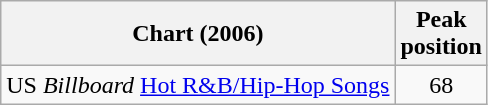<table class="wikitable sortable">
<tr>
<th>Chart (2006)</th>
<th>Peak<br>position</th>
</tr>
<tr>
<td>US <em>Billboard</em> <a href='#'>Hot R&B/Hip-Hop Songs</a></td>
<td align="center">68</td>
</tr>
</table>
